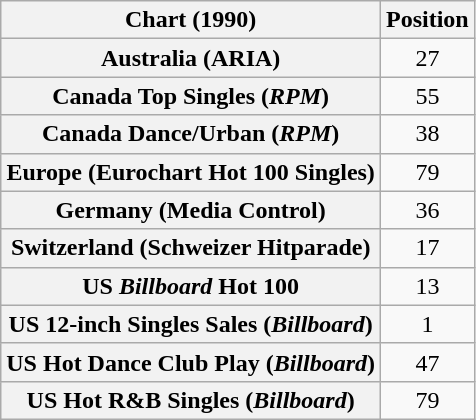<table class="wikitable sortable plainrowheaders" style="text-align:center">
<tr>
<th>Chart (1990)</th>
<th>Position</th>
</tr>
<tr>
<th scope="row">Australia (ARIA)</th>
<td>27</td>
</tr>
<tr>
<th scope="row">Canada Top Singles (<em>RPM</em>)</th>
<td>55</td>
</tr>
<tr>
<th scope="row">Canada Dance/Urban (<em>RPM</em>)</th>
<td>38</td>
</tr>
<tr>
<th scope="row">Europe (Eurochart Hot 100 Singles)</th>
<td>79</td>
</tr>
<tr>
<th scope="row">Germany (Media Control)</th>
<td>36</td>
</tr>
<tr>
<th scope="row">Switzerland (Schweizer Hitparade)</th>
<td>17</td>
</tr>
<tr>
<th scope="row">US <em>Billboard</em> Hot 100</th>
<td>13</td>
</tr>
<tr>
<th scope="row">US 12-inch Singles Sales (<em>Billboard</em>)</th>
<td>1</td>
</tr>
<tr>
<th scope="row">US Hot Dance Club Play (<em>Billboard</em>)</th>
<td>47</td>
</tr>
<tr>
<th scope="row">US Hot R&B Singles (<em>Billboard</em>)</th>
<td>79</td>
</tr>
</table>
